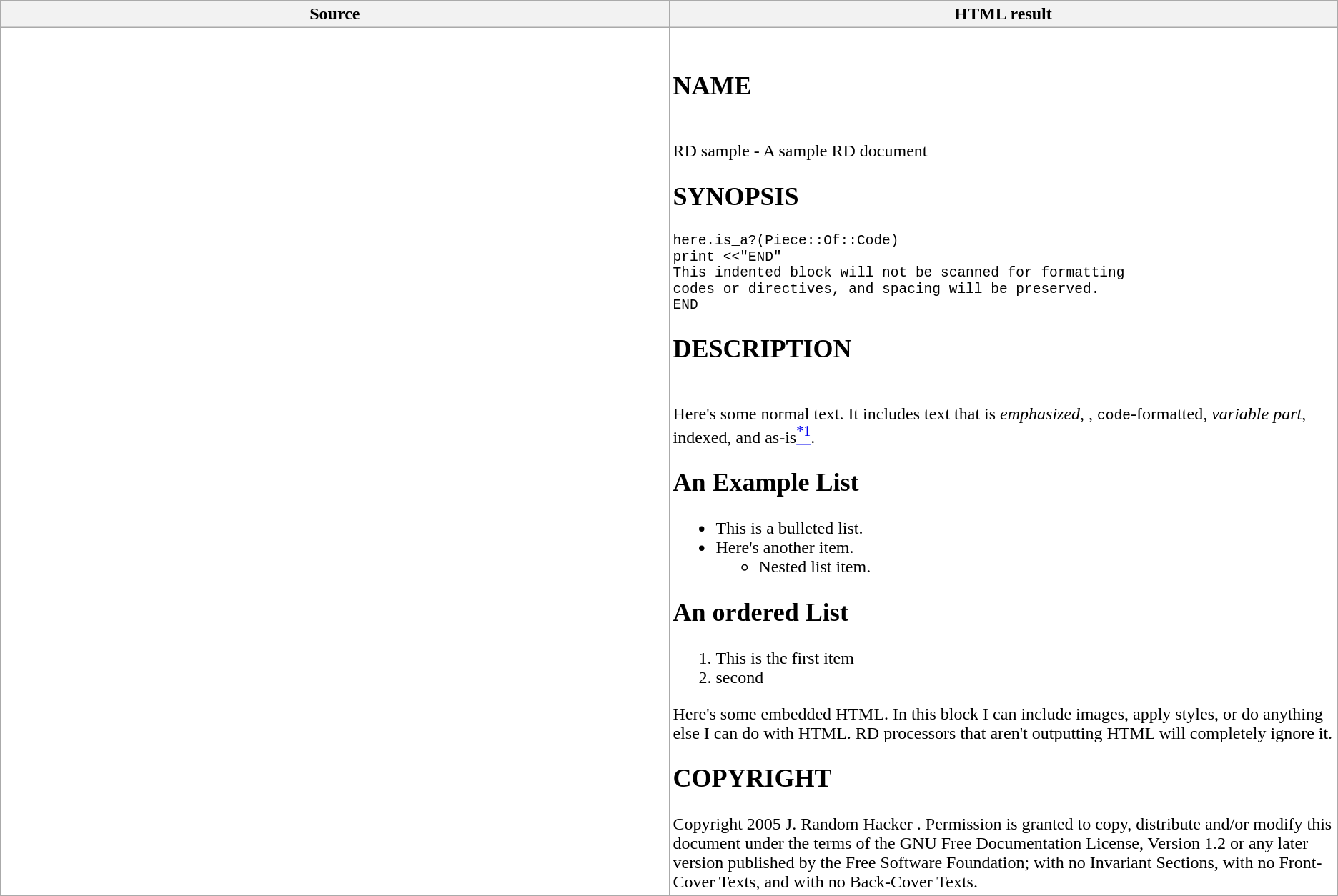<table class="wikitable">
<tr>
<th width="50%">Source</th>
<th width="50%">HTML result</th>
</tr>
<tr>
<td style="background-color: white;"><br><div>
</div></td>
<td style="background-color: white;"><br><h2>NAME</h2><br>RD sample - A sample RD document<h2>SYNOPSIS</h2>
<pre>here.is_a?(Piece::Of::Code)
print <<"END"
This indented block will not be scanned for formatting
codes or directives, and spacing will be preserved.
END</pre><h2>DESCRIPTION</h2><br>Here's some normal text.  It includes text that is
<em>emphasized</em>, , <code>code</code>-formatted, <var>variable part</var>, indexed, and as-is<a href='#'><sup>*1</sup></a>.<h2>An Example List</h2><ul><li>This is a bulleted list.</li><li>Here's another item.<ul><li>Nested list item.</li></ul></li></ul><h2>An ordered List</h2><ol><li>This is the first item</li><li>second</li></ol>Here's some embedded HTML.  In this block I can 
include images, apply <span>
styles</span>, or do anything else I can do with
HTML.  RD processors that aren't outputting HTML
will completely ignore it.<h2>COPYRIGHT</h2>Copyright 2005 J. Random Hacker <jrh@cpan.org>. Permission is granted to copy, distribute and/or modify this document under the terms of the GNU Free Documentation License, Version 1.2 or any later version published by the Free Software Foundation; with no Invariant Sections, with no Front-Cover Texts, and with no Back-Cover Texts.</td>
</tr>
</table>
